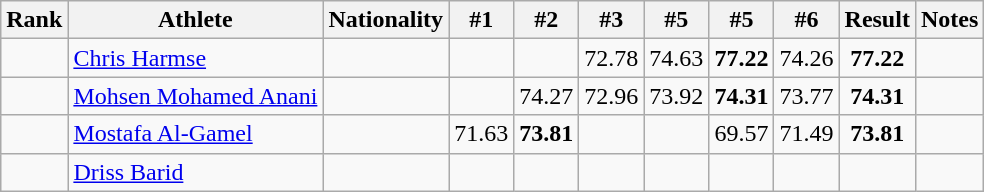<table class="wikitable sortable" style="text-align:center">
<tr>
<th>Rank</th>
<th>Athlete</th>
<th>Nationality</th>
<th>#1</th>
<th>#2</th>
<th>#3</th>
<th>#5</th>
<th>#5</th>
<th>#6</th>
<th>Result</th>
<th>Notes</th>
</tr>
<tr>
<td></td>
<td align=left><a href='#'>Chris Harmse</a></td>
<td align=left></td>
<td></td>
<td></td>
<td>72.78</td>
<td>74.63</td>
<td><strong>77.22</strong></td>
<td>74.26</td>
<td><strong>77.22</strong></td>
<td></td>
</tr>
<tr>
<td></td>
<td align=left><a href='#'>Mohsen Mohamed Anani</a></td>
<td align=left></td>
<td></td>
<td>74.27</td>
<td>72.96</td>
<td>73.92</td>
<td><strong>74.31</strong></td>
<td>73.77</td>
<td><strong>74.31</strong></td>
<td></td>
</tr>
<tr>
<td></td>
<td align=left><a href='#'>Mostafa Al-Gamel</a></td>
<td align=left></td>
<td>71.63</td>
<td><strong>73.81</strong></td>
<td></td>
<td></td>
<td>69.57</td>
<td>71.49</td>
<td><strong>73.81</strong></td>
<td></td>
</tr>
<tr>
<td></td>
<td align=left><a href='#'>Driss Barid</a></td>
<td align=left></td>
<td></td>
<td></td>
<td></td>
<td></td>
<td></td>
<td></td>
<td><strong> </strong></td>
<td></td>
</tr>
</table>
